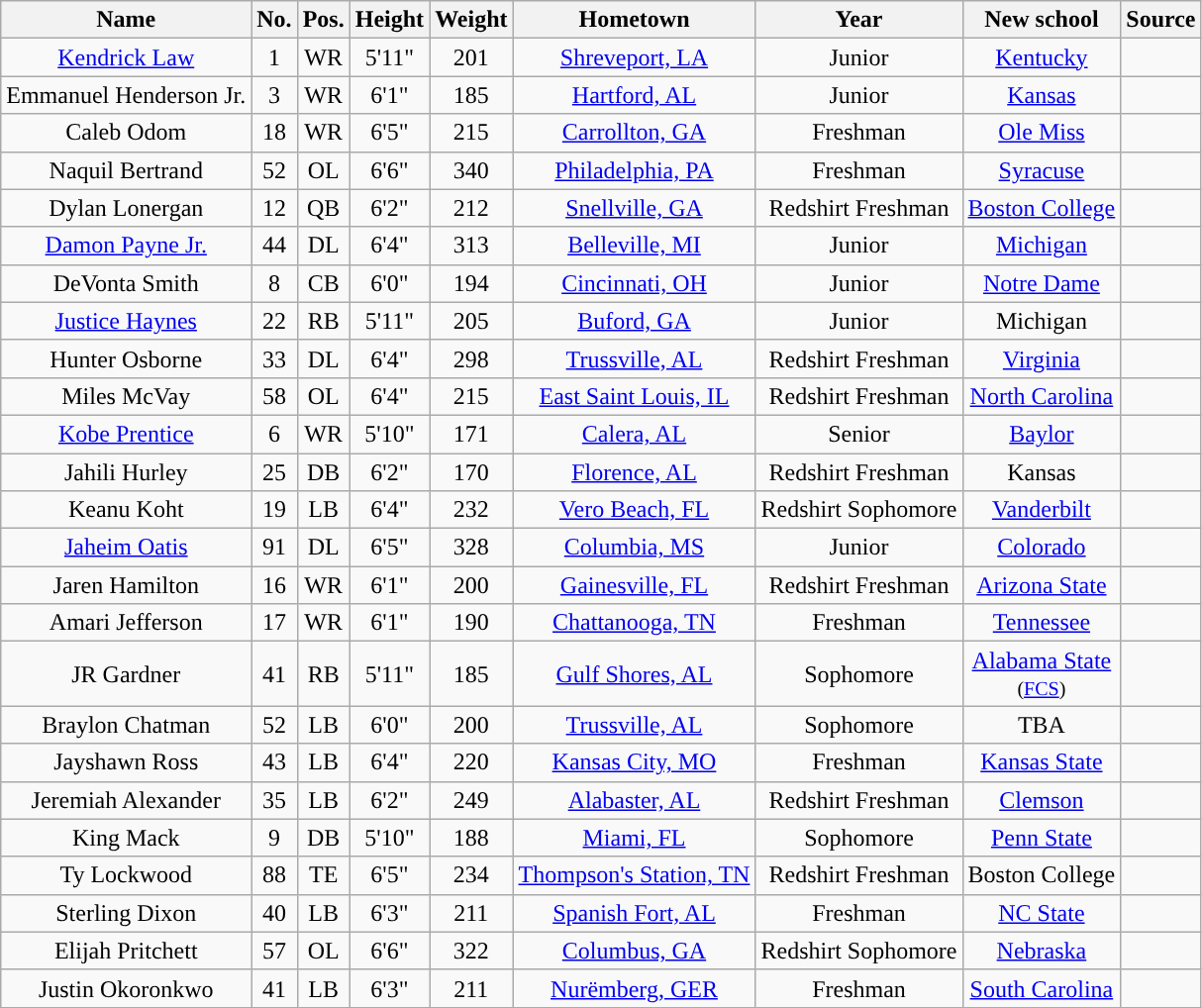<table class="wikitable sortable">
<tr>
<th style="text-align:center; ">Name</th>
<th style="text-align:center; ">No.</th>
<th style="text-align:center; ">Pos.</th>
<th style="text-align:center; ">Height</th>
<th style="text-align:center; ">Weight</th>
<th style="text-align:center; ">Hometown</th>
<th style="text-align:center; ">Year</th>
<th style="text-align:center; ">New school</th>
<th style="text-align:center; ">Source</th>
</tr>
<tr align="center">
<td><a href='#'>Kendrick Law</a></td>
<td>1</td>
<td>WR</td>
<td>5'11"</td>
<td>201</td>
<td><a href='#'>Shreveport, LA</a></td>
<td>Junior</td>
<td><a href='#'>Kentucky</a></td>
<td></td>
</tr>
<tr align="center">
<td>Emmanuel Henderson Jr.</td>
<td>3</td>
<td>WR</td>
<td>6'1"</td>
<td>185</td>
<td><a href='#'>Hartford, AL</a></td>
<td>Junior</td>
<td><a href='#'>Kansas</a></td>
<td></td>
</tr>
<tr align="center">
<td>Caleb Odom</td>
<td>18</td>
<td>WR</td>
<td>6'5"</td>
<td>215</td>
<td><a href='#'>Carrollton, GA</a></td>
<td>Freshman</td>
<td><a href='#'>Ole Miss</a></td>
<td></td>
</tr>
<tr align="center">
<td>Naquil Bertrand</td>
<td>52</td>
<td>OL</td>
<td>6'6"</td>
<td>340</td>
<td><a href='#'>Philadelphia, PA</a></td>
<td>Freshman</td>
<td><a href='#'>Syracuse</a></td>
<td></td>
</tr>
<tr align="center">
<td>Dylan Lonergan</td>
<td>12</td>
<td>QB</td>
<td>6'2"</td>
<td>212</td>
<td><a href='#'>Snellville, GA</a></td>
<td>Redshirt Freshman</td>
<td><a href='#'>Boston College</a></td>
<td></td>
</tr>
<tr align="center">
<td><a href='#'>Damon Payne Jr.</a></td>
<td>44</td>
<td>DL</td>
<td>6'4"</td>
<td>313</td>
<td><a href='#'>Belleville, MI</a></td>
<td>Junior</td>
<td><a href='#'>Michigan</a></td>
<td></td>
</tr>
<tr align="center">
<td>DeVonta Smith</td>
<td>8</td>
<td>CB</td>
<td>6'0"</td>
<td>194</td>
<td><a href='#'>Cincinnati, OH</a></td>
<td>Junior</td>
<td><a href='#'>Notre Dame</a></td>
<td></td>
</tr>
<tr align="center">
<td><a href='#'>Justice Haynes</a></td>
<td>22</td>
<td>RB</td>
<td>5'11"</td>
<td>205</td>
<td><a href='#'>Buford, GA</a></td>
<td>Junior</td>
<td>Michigan</td>
<td></td>
</tr>
<tr align="center">
<td>Hunter Osborne</td>
<td>33</td>
<td>DL</td>
<td>6'4"</td>
<td>298</td>
<td><a href='#'>Trussville, AL</a></td>
<td>Redshirt Freshman</td>
<td><a href='#'>Virginia</a></td>
<td></td>
</tr>
<tr align="center">
<td>Miles McVay</td>
<td>58</td>
<td>OL</td>
<td>6'4"</td>
<td>215</td>
<td><a href='#'>East Saint Louis, IL</a></td>
<td>Redshirt Freshman</td>
<td><a href='#'>North Carolina</a></td>
<td></td>
</tr>
<tr align="center">
<td><a href='#'>Kobe Prentice</a></td>
<td>6</td>
<td>WR</td>
<td>5'10"</td>
<td>171</td>
<td><a href='#'>Calera, AL</a></td>
<td>Senior</td>
<td><a href='#'>Baylor</a></td>
<td></td>
</tr>
<tr align="center">
<td>Jahili Hurley</td>
<td>25</td>
<td>DB</td>
<td>6'2"</td>
<td>170</td>
<td><a href='#'>Florence, AL</a></td>
<td>Redshirt Freshman</td>
<td>Kansas</td>
<td></td>
</tr>
<tr align="center">
<td>Keanu Koht</td>
<td>19</td>
<td>LB</td>
<td>6'4"</td>
<td>232</td>
<td><a href='#'>Vero Beach, FL</a></td>
<td>Redshirt Sophomore</td>
<td><a href='#'>Vanderbilt</a></td>
<td></td>
</tr>
<tr align="center">
<td><a href='#'>Jaheim Oatis</a></td>
<td>91</td>
<td>DL</td>
<td>6'5"</td>
<td>328</td>
<td><a href='#'>Columbia, MS</a></td>
<td>Junior</td>
<td><a href='#'>Colorado</a></td>
<td></td>
</tr>
<tr align="center">
<td>Jaren Hamilton</td>
<td>16</td>
<td>WR</td>
<td>6'1"</td>
<td>200</td>
<td><a href='#'>Gainesville, FL</a></td>
<td>Redshirt Freshman</td>
<td><a href='#'>Arizona State</a></td>
<td></td>
</tr>
<tr align="center">
<td>Amari Jefferson</td>
<td>17</td>
<td>WR</td>
<td>6'1"</td>
<td>190</td>
<td><a href='#'>Chattanooga, TN</a></td>
<td>Freshman</td>
<td><a href='#'>Tennessee</a></td>
<td></td>
</tr>
<tr align="center">
<td>JR Gardner</td>
<td>41</td>
<td>RB</td>
<td>5'11"</td>
<td>185</td>
<td><a href='#'>Gulf Shores, AL</a></td>
<td>Sophomore</td>
<td><a href='#'>Alabama State</a> <br><small>(<a href='#'>FCS</a>)</small></td>
<td></td>
</tr>
<tr align="center">
<td>Braylon Chatman</td>
<td>52</td>
<td>LB</td>
<td>6'0"</td>
<td>200</td>
<td><a href='#'>Trussville, AL</a></td>
<td>Sophomore</td>
<td>TBA</td>
<td></td>
</tr>
<tr align="center">
<td>Jayshawn Ross</td>
<td>43</td>
<td>LB</td>
<td>6'4"</td>
<td>220</td>
<td><a href='#'>Kansas City, MO</a></td>
<td>Freshman</td>
<td><a href='#'>Kansas State</a></td>
<td></td>
</tr>
<tr align="center">
<td>Jeremiah Alexander</td>
<td>35</td>
<td>LB</td>
<td>6'2"</td>
<td>249</td>
<td><a href='#'>Alabaster, AL</a></td>
<td>Redshirt Freshman</td>
<td><a href='#'>Clemson</a></td>
<td></td>
</tr>
<tr align="center">
<td>King Mack</td>
<td>9</td>
<td>DB</td>
<td>5'10"</td>
<td>188</td>
<td><a href='#'>Miami, FL</a></td>
<td>Sophomore</td>
<td><a href='#'>Penn State</a></td>
<td></td>
</tr>
<tr align="center">
<td>Ty Lockwood</td>
<td>88</td>
<td>TE</td>
<td>6'5"</td>
<td>234</td>
<td><a href='#'>Thompson's Station, TN</a></td>
<td>Redshirt Freshman</td>
<td>Boston College</td>
<td></td>
</tr>
<tr align="center">
<td>Sterling Dixon</td>
<td>40</td>
<td>LB</td>
<td>6'3"</td>
<td>211</td>
<td><a href='#'>Spanish Fort, AL</a></td>
<td>Freshman</td>
<td><a href='#'>NC State</a></td>
<td></td>
</tr>
<tr align="center">
<td>Elijah Pritchett</td>
<td>57</td>
<td>OL</td>
<td>6'6"</td>
<td>322</td>
<td><a href='#'>Columbus, GA</a></td>
<td>Redshirt Sophomore</td>
<td><a href='#'>Nebraska</a></td>
<td></td>
</tr>
<tr align="center">
<td>Justin Okoronkwo</td>
<td>41</td>
<td>LB</td>
<td>6'3"</td>
<td>211</td>
<td><a href='#'>Nurëmberg, GER</a></td>
<td>Freshman</td>
<td><a href='#'>South Carolina</a></td>
<td></td>
</tr>
</table>
